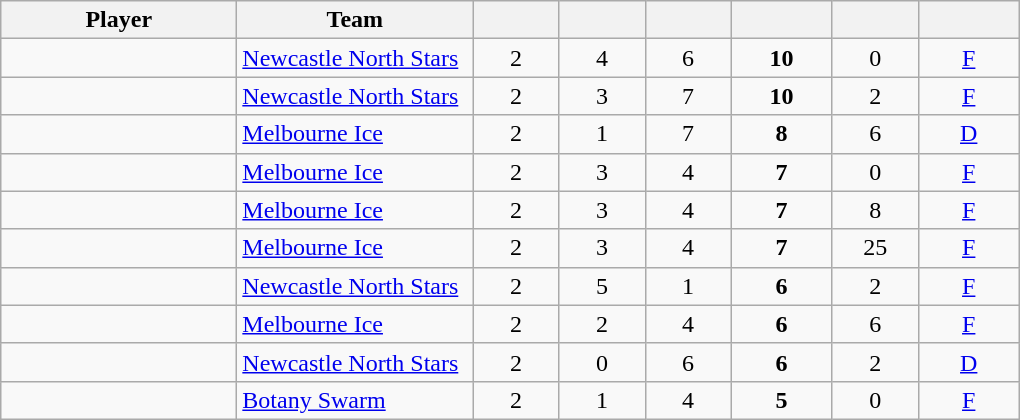<table class="wikitable sortable" style="text-align:center;">
<tr>
<th width="150px">Player</th>
<th width="150px">Team</th>
<th width="50px"></th>
<th width="50px"></th>
<th width="50px"></th>
<th width="60px"></th>
<th width="50px"></th>
<th width="60px"></th>
</tr>
<tr>
<td align=left> </td>
<td align=left><a href='#'>Newcastle North Stars</a></td>
<td>2</td>
<td>4</td>
<td>6</td>
<td><strong>10</strong></td>
<td>0</td>
<td><a href='#'>F</a></td>
</tr>
<tr>
<td align=left> </td>
<td align=left><a href='#'>Newcastle North Stars</a></td>
<td>2</td>
<td>3</td>
<td>7</td>
<td><strong>10</strong></td>
<td>2</td>
<td><a href='#'>F</a></td>
</tr>
<tr>
<td align=left> </td>
<td align=left><a href='#'>Melbourne Ice</a></td>
<td>2</td>
<td>1</td>
<td>7</td>
<td><strong>8</strong></td>
<td>6</td>
<td><a href='#'>D</a></td>
</tr>
<tr>
<td align=left> </td>
<td align=left><a href='#'>Melbourne Ice</a></td>
<td>2</td>
<td>3</td>
<td>4</td>
<td><strong>7</strong></td>
<td>0</td>
<td><a href='#'>F</a></td>
</tr>
<tr>
<td align=left> </td>
<td align=left><a href='#'>Melbourne Ice</a></td>
<td>2</td>
<td>3</td>
<td>4</td>
<td><strong>7</strong></td>
<td>8</td>
<td><a href='#'>F</a></td>
</tr>
<tr>
<td align=left> </td>
<td align=left><a href='#'>Melbourne Ice</a></td>
<td>2</td>
<td>3</td>
<td>4</td>
<td><strong>7</strong></td>
<td>25</td>
<td><a href='#'>F</a></td>
</tr>
<tr>
<td align=left> </td>
<td align=left><a href='#'>Newcastle North Stars</a></td>
<td>2</td>
<td>5</td>
<td>1</td>
<td><strong>6</strong></td>
<td>2</td>
<td><a href='#'>F</a></td>
</tr>
<tr>
<td align=left> </td>
<td align=left><a href='#'>Melbourne Ice</a></td>
<td>2</td>
<td>2</td>
<td>4</td>
<td><strong>6</strong></td>
<td>6</td>
<td><a href='#'>F</a></td>
</tr>
<tr>
<td align=left> </td>
<td align=left><a href='#'>Newcastle North Stars</a></td>
<td>2</td>
<td>0</td>
<td>6</td>
<td><strong>6</strong></td>
<td>2</td>
<td><a href='#'>D</a></td>
</tr>
<tr>
<td align=left> </td>
<td align=left><a href='#'>Botany Swarm</a></td>
<td>2</td>
<td>1</td>
<td>4</td>
<td><strong>5</strong></td>
<td>0</td>
<td><a href='#'>F</a></td>
</tr>
</table>
